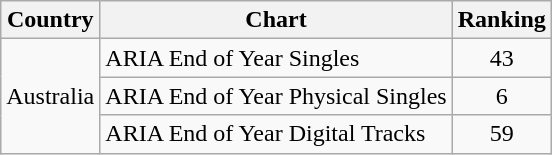<table class="wikitable">
<tr>
<th>Country</th>
<th>Chart</th>
<th>Ranking</th>
</tr>
<tr>
<td rowspan=3>Australia</td>
<td>ARIA End of Year Singles</td>
<td style="text-align:center;">43</td>
</tr>
<tr>
<td>ARIA End of Year Physical Singles</td>
<td style="text-align:center;">6</td>
</tr>
<tr>
<td>ARIA End of Year Digital Tracks</td>
<td style="text-align:center;">59</td>
</tr>
</table>
